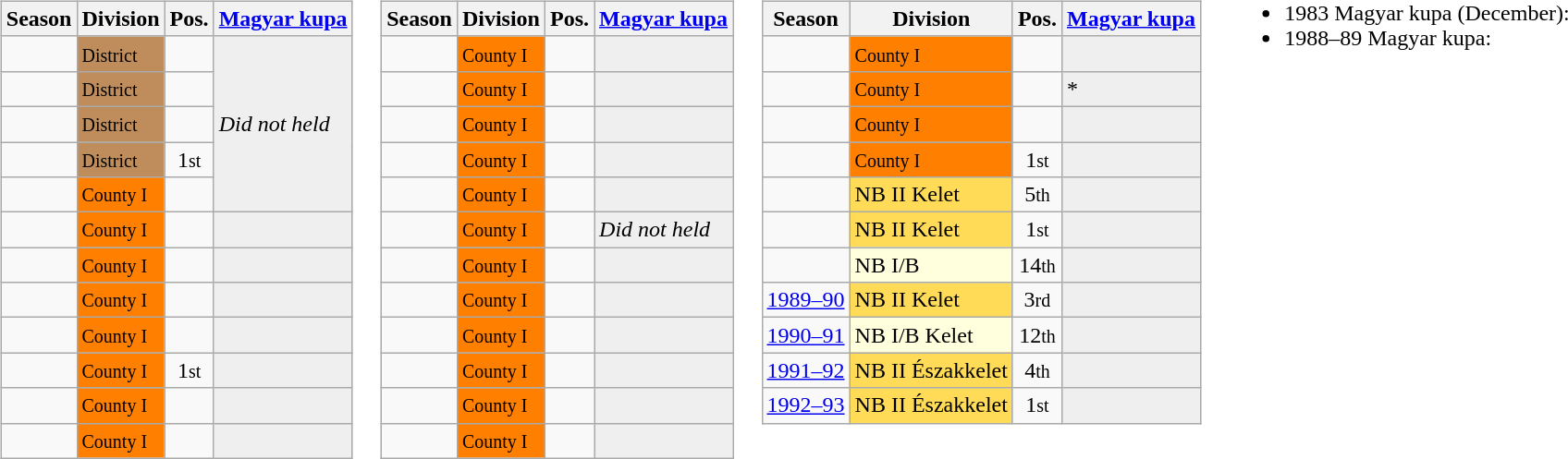<table>
<tr>
<td valign="top"><br><table class="wikitable text-align:center">
<tr>
<th>Season</th>
<th>Division</th>
<th>Pos.</th>
<th><a href='#'>Magyar kupa</a></th>
</tr>
<tr>
<td></td>
<td bgcolor=#bf8d5b><small>District</small></td>
<td align=center></td>
<td style="background:#efefef;" rowspan="5"><em>Did not held</em></td>
</tr>
<tr>
<td></td>
<td bgcolor=#bf8d5b><small>District</small></td>
<td align=center></td>
</tr>
<tr>
<td></td>
<td bgcolor=#bf8d5b><small>District</small></td>
<td align=center></td>
</tr>
<tr>
<td></td>
<td bgcolor=#bf8d5b><small>District</small> </td>
<td align=center>1<small>st</small></td>
</tr>
<tr>
<td></td>
<td bgcolor=#ff7f00><small>County I</small></td>
<td align=center></td>
</tr>
<tr>
<td></td>
<td bgcolor=#ff7f00><small>County I</small></td>
<td align=center></td>
<td style="background:#efefef;"></td>
</tr>
<tr>
<td></td>
<td bgcolor=#ff7f00><small>County I</small></td>
<td align=center></td>
<td style="background:#efefef;"></td>
</tr>
<tr>
<td></td>
<td bgcolor=#ff7f00><small>County I</small></td>
<td align=center></td>
<td style="background:#efefef;"></td>
</tr>
<tr>
<td></td>
<td bgcolor=#ff7f00><small>County I</small></td>
<td align=center></td>
<td style="background:#efefef;"></td>
</tr>
<tr>
<td></td>
<td bgcolor=#ff7f00><small>County I</small></td>
<td align=center>1<small>st</small></td>
<td style="background:#efefef;"></td>
</tr>
<tr>
<td></td>
<td bgcolor=#ff7f00><small>County I</small></td>
<td align=center></td>
<td style="background:#efefef;"></td>
</tr>
<tr>
<td></td>
<td bgcolor=#ff7f00><small>County I</small></td>
<td align=center></td>
<td style="background:#efefef;"></td>
</tr>
</table>
</td>
<td valign="top"><br><table class="wikitable text-align:center">
<tr>
<th>Season</th>
<th>Division</th>
<th>Pos.</th>
<th><a href='#'>Magyar kupa</a></th>
</tr>
<tr>
<td></td>
<td bgcolor=#ff7f00><small>County I</small></td>
<td align=center></td>
<td style="background:#efefef;"></td>
</tr>
<tr>
<td></td>
<td bgcolor=#ff7f00><small>County I</small></td>
<td align=center></td>
<td style="background:#efefef;"></td>
</tr>
<tr>
<td></td>
<td bgcolor=#ff7f00><small>County I</small></td>
<td align=center></td>
<td style="background:#efefef;"></td>
</tr>
<tr>
<td></td>
<td bgcolor=#ff7f00><small>County I</small></td>
<td align=center></td>
<td style="background:#efefef;"></td>
</tr>
<tr>
<td></td>
<td bgcolor=#ff7f00><small>County I</small></td>
<td align=center></td>
<td style="background:#efefef;"></td>
</tr>
<tr>
<td></td>
<td bgcolor=#ff7f00><small>County I</small></td>
<td align=center></td>
<td style="background:#efefef;"><em>Did not held</em></td>
</tr>
<tr>
<td></td>
<td bgcolor=#ff7f00><small>County I</small></td>
<td align=center></td>
<td style="background:#efefef;"></td>
</tr>
<tr>
<td></td>
<td bgcolor=#ff7f00><small>County I</small></td>
<td align=center></td>
<td style="background:#efefef;"></td>
</tr>
<tr>
<td></td>
<td bgcolor=#ff7f00><small>County I</small></td>
<td align=center></td>
<td style="background:#efefef;"></td>
</tr>
<tr>
<td></td>
<td bgcolor=#ff7f00><small>County I</small></td>
<td align=center></td>
<td style="background:#efefef;"></td>
</tr>
<tr>
<td></td>
<td bgcolor=#ff7f00><small>County I</small></td>
<td align=center></td>
<td style="background:#efefef;"></td>
</tr>
<tr>
<td></td>
<td bgcolor=#ff7f00><small>County I</small></td>
<td align=center></td>
<td style="background:#efefef;"></td>
</tr>
</table>
</td>
<td valign="top"><br><table class="wikitable text-align:center">
<tr>
<th>Season</th>
<th>Division</th>
<th>Pos.</th>
<th><a href='#'>Magyar kupa</a></th>
</tr>
<tr>
<td></td>
<td bgcolor=#ff7f00><small>County I</small></td>
<td align=center></td>
<td style="background:#efefef;"></td>
</tr>
<tr>
<td></td>
<td bgcolor=#ff7f00><small>County I</small></td>
<td align=center></td>
<td style="background:#efefef;">*</td>
</tr>
<tr>
<td></td>
<td bgcolor=#ff7f00><small>County I</small></td>
<td align=center></td>
<td style="background:#efefef;"></td>
</tr>
<tr>
<td></td>
<td bgcolor=#ff7f00><small>County I</small> </td>
<td align=center>1<small>st</small></td>
<td style="background:#efefef;"></td>
</tr>
<tr>
<td></td>
<td bgcolor=#ffdb58>NB II Kelet</td>
<td align=center>5<small>th</small></td>
<td style="background:#efefef;"></td>
</tr>
<tr>
<td></td>
<td bgcolor=#ffdb58>NB II Kelet </td>
<td align=center>1<small>st</small></td>
<td style="background:#efefef;"></td>
</tr>
<tr>
<td></td>
<td bgcolor=#ffffdd>NB I/B </td>
<td align=center>14<small>th</small></td>
<td style="background:#efefef;"></td>
</tr>
<tr>
<td><a href='#'>1989–90</a></td>
<td bgcolor=#ffdb58>NB II Kelet </td>
<td align=center>3<small>rd</small></td>
<td style="background:#efefef;"></td>
</tr>
<tr>
<td><a href='#'>1990–91</a></td>
<td bgcolor=#ffffdd>NB I/B Kelet </td>
<td align=center>12<small>th</small></td>
<td style="background:#efefef;"></td>
</tr>
<tr>
<td><a href='#'>1991–92</a></td>
<td bgcolor=#ffdb58>NB II Északkelet</td>
<td align=center>4<small>th</small></td>
<td style="background:#efefef;"></td>
</tr>
<tr>
<td><a href='#'>1992–93</a></td>
<td bgcolor=#ffdb58>NB II Északkelet</td>
<td align=center>1<small>st</small></td>
<td style="background:#efefef;"></td>
</tr>
</table>
</td>
<td valign="top"><br><ul><li>1983 Magyar kupa (December):</li><li>1988–89 Magyar kupa:</li></ul></td>
</tr>
</table>
